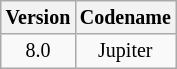<table class="wikitable" style="font-size: smaller; text-align: center;">
<tr>
<th>Version</th>
<th>Codename</th>
</tr>
<tr>
<td>8.0</td>
<td>Jupiter</td>
</tr>
</table>
